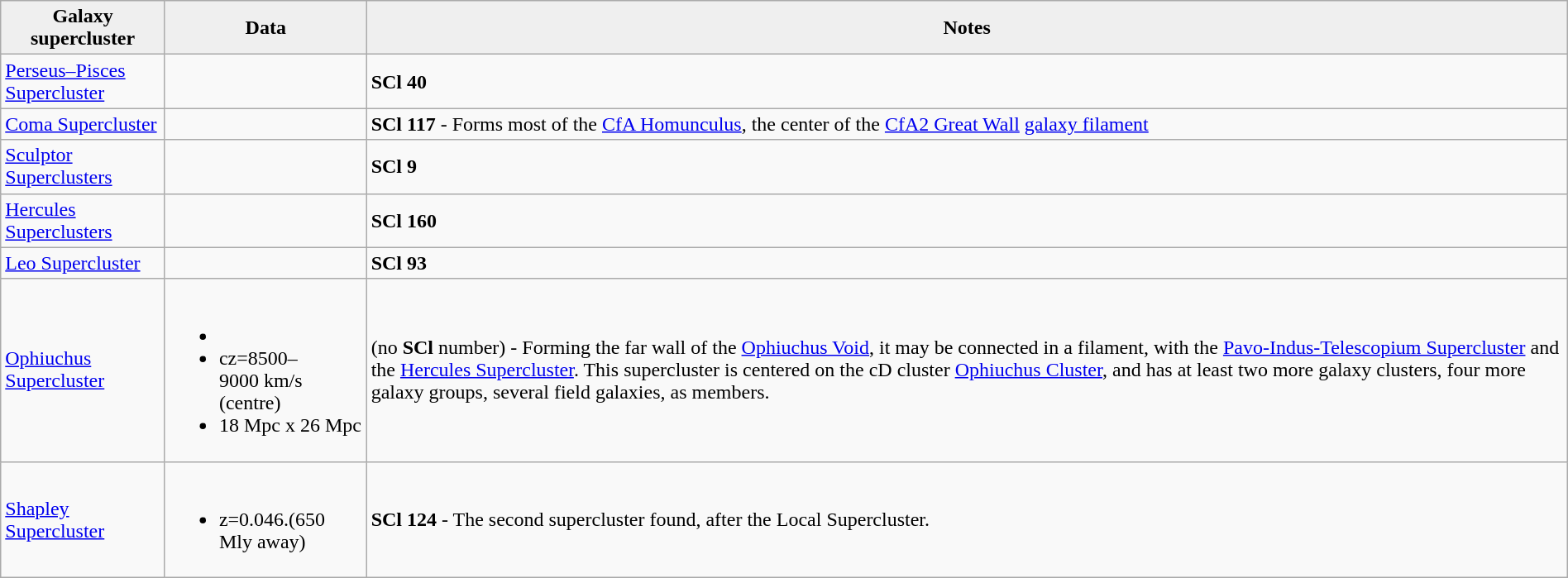<table class="wikitable" style="text-align:left; width:100%;">
<tr>
<th style="background:#efefef;">Galaxy supercluster</th>
<th style="background:#efefef;">Data</th>
<th style="background:#efefef;">Notes</th>
</tr>
<tr>
<td><a href='#'>Perseus–Pisces Supercluster</a></td>
<td></td>
<td><strong>SCl 40</strong></td>
</tr>
<tr>
<td><a href='#'>Coma Supercluster</a></td>
<td></td>
<td><strong>SCl 117</strong> - Forms most of the <a href='#'>CfA Homunculus</a>, the center of the <a href='#'>CfA2 Great Wall</a> <a href='#'>galaxy filament</a></td>
</tr>
<tr>
<td><a href='#'>Sculptor Superclusters</a></td>
<td></td>
<td><strong>SCl 9</strong></td>
</tr>
<tr>
<td><a href='#'>Hercules Superclusters</a></td>
<td></td>
<td><strong>SCl 160</strong></td>
</tr>
<tr>
<td><a href='#'>Leo Supercluster</a></td>
<td></td>
<td><strong>SCl 93</strong></td>
</tr>
<tr>
<td><a href='#'>Ophiuchus Supercluster</a></td>
<td><br><ul><li> </li><li>cz=8500–9000 km/s (centre)</li><li>18 Mpc x 26 Mpc</li></ul></td>
<td>(no <strong>SCl</strong> number) - Forming the far wall of the <a href='#'>Ophiuchus Void</a>, it may be connected in a filament, with the <a href='#'>Pavo-Indus-Telescopium Supercluster</a> and the <a href='#'>Hercules Supercluster</a>. This supercluster is centered on the cD cluster <a href='#'>Ophiuchus Cluster</a>, and has at least two more galaxy clusters, four more galaxy groups, several field galaxies, as members.</td>
</tr>
<tr>
<td><a href='#'>Shapley Supercluster</a></td>
<td><br><ul><li>z=0.046.(650 Mly away)</li></ul></td>
<td><strong>SCl 124</strong> - The second supercluster found, after the Local Supercluster.</td>
</tr>
</table>
